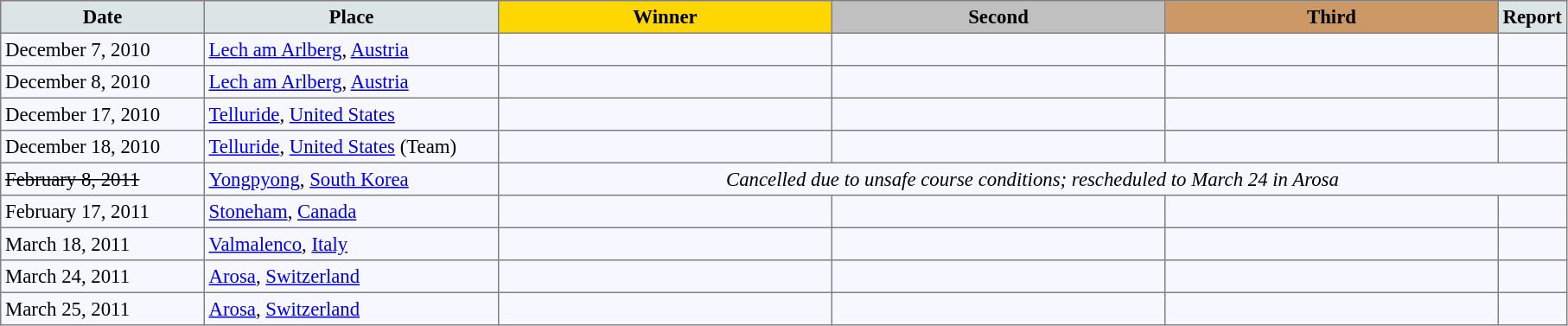<table bgcolor="#f7f8ff" cellpadding="3" cellspacing="0" border="1" style="font-size: 95%; border: gray solid 1px; border-collapse: collapse;">
<tr bgcolor="#CCCCCC">
<td align="center" bgcolor="#DCE5E5" width="150"><strong>Date</strong></td>
<td align="center" bgcolor="#DCE5E5" width="220"><strong>Place</strong></td>
<td align="center" bgcolor="gold" width="250"><strong>Winner</strong></td>
<td align="center" bgcolor="silver" width="250"><strong>Second</strong></td>
<td align="center" bgcolor="CC9966" width="250"><strong>Third</strong></td>
<td align="center" bgcolor="#DCE5E5"><strong>Report</strong></td>
</tr>
<tr align="left">
<td>December 7, 2010</td>
<td> <a href='#'>Lech am Arlberg</a>, <a href='#'>Austria</a></td>
<td></td>
<td></td>
<td></td>
<td></td>
</tr>
<tr align="left">
<td>December 8, 2010</td>
<td> <a href='#'>Lech am Arlberg</a>, <a href='#'>Austria</a></td>
<td></td>
<td></td>
<td></td>
<td></td>
</tr>
<tr align="left">
<td>December 17, 2010</td>
<td> <a href='#'>Telluride</a>, <a href='#'>United States</a></td>
<td></td>
<td></td>
<td></td>
<td></td>
</tr>
<tr align="left">
<td>December 18, 2010</td>
<td> <a href='#'>Telluride</a>, <a href='#'>United States</a> (Team)</td>
<td><br></td>
<td><br></td>
<td><br></td>
<td></td>
</tr>
<tr align="left">
<td><s>February 8, 2011</s></td>
<td> <a href='#'>Yongpyong</a>, <a href='#'>South Korea</a></td>
<td colspan="4" align="center"><em>Cancelled due to unsafe course conditions; rescheduled to March 24 in Arosa</em></td>
</tr>
<tr align="left">
<td>February 17, 2011</td>
<td> <a href='#'>Stoneham</a>, <a href='#'>Canada</a></td>
<td></td>
<td></td>
<td></td>
<td></td>
</tr>
<tr align="left">
<td>March 18, 2011</td>
<td> <a href='#'>Valmalenco</a>, <a href='#'>Italy</a></td>
<td></td>
<td></td>
<td></td>
<td></td>
</tr>
<tr align="left">
<td>March 24, 2011</td>
<td> <a href='#'>Arosa</a>, <a href='#'>Switzerland</a></td>
<td></td>
<td></td>
<td></td>
<td></td>
</tr>
<tr align="left">
<td>March 25, 2011</td>
<td> <a href='#'>Arosa</a>, <a href='#'>Switzerland</a></td>
<td></td>
<td></td>
<td></td>
<td></td>
</tr>
</table>
